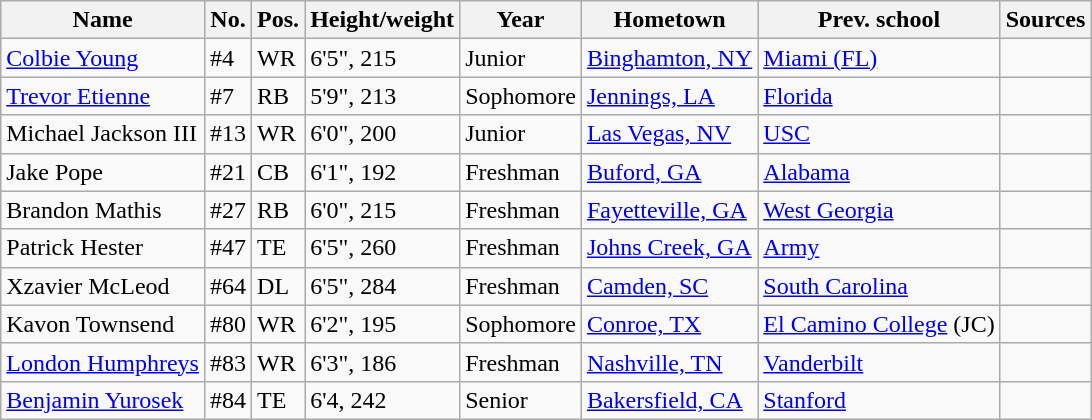<table class="wikitable sortable mw-collapsible mw-collapsed">
<tr>
<th>Name</th>
<th>No.</th>
<th>Pos.</th>
<th>Height/weight</th>
<th>Year</th>
<th>Hometown</th>
<th class="unsortable">Prev. school</th>
<th>Sources</th>
</tr>
<tr>
<td><a href='#'>Colbie Young</a></td>
<td>#4</td>
<td>WR</td>
<td>6'5", 215</td>
<td>Junior</td>
<td><a href='#'>Binghamton, NY</a></td>
<td><a href='#'>Miami (FL)</a></td>
<td></td>
</tr>
<tr>
<td><a href='#'>Trevor Etienne</a></td>
<td>#7</td>
<td>RB</td>
<td>5'9", 213</td>
<td>Sophomore</td>
<td><a href='#'>Jennings, LA</a></td>
<td><a href='#'>Florida</a></td>
<td></td>
</tr>
<tr>
<td>Michael Jackson III</td>
<td>#13</td>
<td>WR</td>
<td>6'0", 200</td>
<td>Junior</td>
<td><a href='#'>Las Vegas, NV</a></td>
<td><a href='#'>USC</a></td>
<td></td>
</tr>
<tr>
<td>Jake Pope</td>
<td>#21</td>
<td>CB</td>
<td>6'1", 192</td>
<td> Freshman</td>
<td><a href='#'>Buford, GA</a></td>
<td><a href='#'>Alabama</a></td>
<td><br></td>
</tr>
<tr>
<td>Brandon Mathis</td>
<td>#27</td>
<td>RB</td>
<td>6'0", 215</td>
<td> Freshman</td>
<td><a href='#'>Fayetteville, GA</a></td>
<td><a href='#'>West Georgia</a></td>
<td></td>
</tr>
<tr>
<td>Patrick Hester</td>
<td>#47</td>
<td>TE</td>
<td>6'5", 260</td>
<td> Freshman</td>
<td><a href='#'>Johns Creek, GA</a></td>
<td><a href='#'>Army</a></td>
<td></td>
</tr>
<tr>
<td>Xzavier McLeod</td>
<td>#64</td>
<td>DL</td>
<td>6'5", 284</td>
<td>Freshman</td>
<td><a href='#'>Camden, SC</a></td>
<td><a href='#'>South Carolina</a></td>
<td></td>
</tr>
<tr>
<td>Kavon Townsend</td>
<td>#80</td>
<td>WR</td>
<td>6'2", 195</td>
<td>Sophomore</td>
<td><a href='#'>Conroe, TX</a></td>
<td><a href='#'>El Camino College</a> (JC)</td>
<td></td>
</tr>
<tr>
<td><a href='#'>London Humphreys</a></td>
<td>#83</td>
<td>WR</td>
<td>6'3", 186</td>
<td>Freshman</td>
<td><a href='#'>Nashville, TN</a></td>
<td><a href='#'>Vanderbilt</a></td>
<td></td>
</tr>
<tr>
<td><a href='#'>Benjamin Yurosek</a></td>
<td>#84</td>
<td>TE</td>
<td>6'4, 242</td>
<td>Senior</td>
<td><a href='#'>Bakersfield, CA</a></td>
<td><a href='#'>Stanford</a></td>
<td></td>
</tr>
</table>
